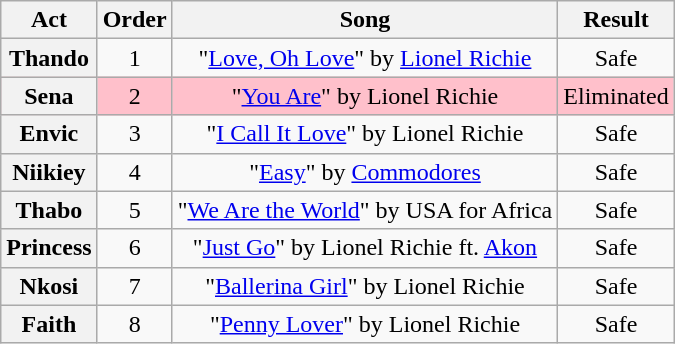<table class="wikitable plainrowheaders" style="text-align:center;">
<tr>
<th scope"col">Act</th>
<th scope"col">Order</th>
<th scope"col">Song</th>
<th scope"col">Result</th>
</tr>
<tr>
<th scope=row>Thando</th>
<td>1</td>
<td>"<a href='#'>Love, Oh Love</a>" by <a href='#'>Lionel Richie</a></td>
<td>Safe</td>
</tr>
<tr bgcolor="pink">
<th scope=row>Sena</th>
<td>2</td>
<td>"<a href='#'>You Are</a>" by Lionel Richie</td>
<td>Eliminated</td>
</tr>
<tr>
<th scope=row>Envic</th>
<td>3</td>
<td>"<a href='#'>I Call It Love</a>" by Lionel Richie</td>
<td>Safe</td>
</tr>
<tr>
<th scope=row>Niikiey</th>
<td>4</td>
<td>"<a href='#'>Easy</a>" by <a href='#'>Commodores</a></td>
<td>Safe</td>
</tr>
<tr>
<th scope=row>Thabo</th>
<td>5</td>
<td>"<a href='#'>We Are the World</a>" by USA for Africa</td>
<td>Safe</td>
</tr>
<tr>
<th scope=row>Princess</th>
<td>6</td>
<td>"<a href='#'>Just Go</a>" by Lionel Richie ft. <a href='#'>Akon</a></td>
<td>Safe</td>
</tr>
<tr>
<th scope=row>Nkosi</th>
<td>7</td>
<td>"<a href='#'>Ballerina Girl</a>" by Lionel Richie</td>
<td>Safe</td>
</tr>
<tr>
<th scope=row>Faith</th>
<td>8</td>
<td>"<a href='#'>Penny Lover</a>" by Lionel Richie</td>
<td>Safe</td>
</tr>
</table>
